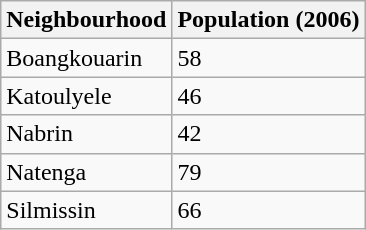<table class="wikitable">
<tr>
<th>Neighbourhood</th>
<th>Population (2006)</th>
</tr>
<tr>
<td>Boangkouarin</td>
<td>58</td>
</tr>
<tr>
<td>Katoulyele</td>
<td>46</td>
</tr>
<tr>
<td>Nabrin</td>
<td>42</td>
</tr>
<tr>
<td>Natenga</td>
<td>79</td>
</tr>
<tr>
<td>Silmissin</td>
<td>66</td>
</tr>
</table>
